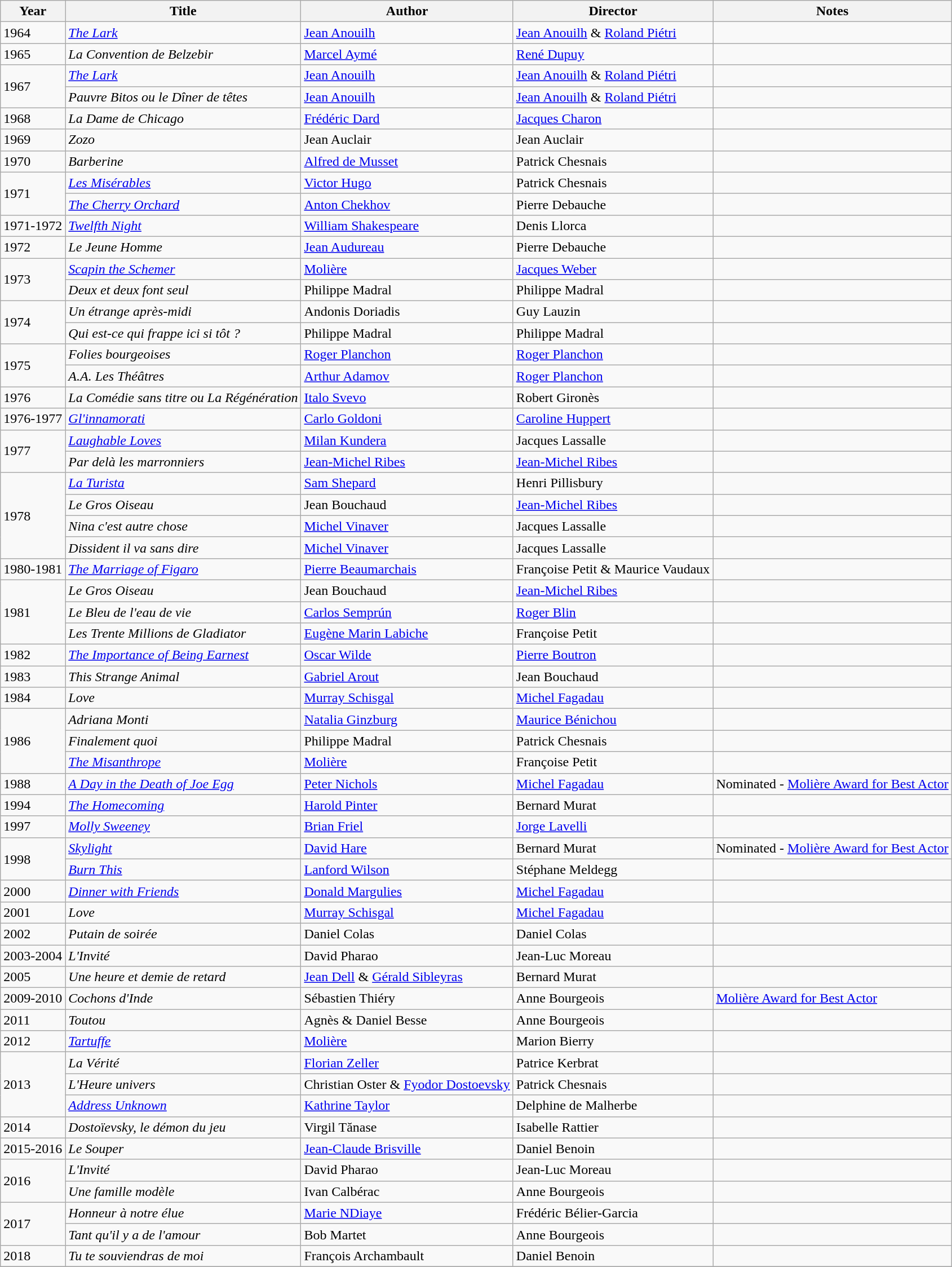<table class="wikitable">
<tr>
<th>Year</th>
<th>Title</th>
<th>Author</th>
<th>Director</th>
<th>Notes</th>
</tr>
<tr>
<td>1964</td>
<td><em><a href='#'>The Lark</a></em></td>
<td><a href='#'>Jean Anouilh</a></td>
<td><a href='#'>Jean Anouilh</a> & <a href='#'>Roland Piétri</a></td>
<td></td>
</tr>
<tr>
<td>1965</td>
<td><em>La Convention de Belzebir</em></td>
<td><a href='#'>Marcel Aymé</a></td>
<td><a href='#'>René Dupuy</a></td>
<td></td>
</tr>
<tr>
<td rowspan=2>1967</td>
<td><em><a href='#'>The Lark</a></em></td>
<td><a href='#'>Jean Anouilh</a></td>
<td><a href='#'>Jean Anouilh</a> & <a href='#'>Roland Piétri</a></td>
<td></td>
</tr>
<tr>
<td><em>Pauvre Bitos ou le Dîner de têtes</em></td>
<td><a href='#'>Jean Anouilh</a></td>
<td><a href='#'>Jean Anouilh</a> & <a href='#'>Roland Piétri</a></td>
<td></td>
</tr>
<tr>
<td>1968</td>
<td><em>La Dame de Chicago</em></td>
<td><a href='#'>Frédéric Dard</a></td>
<td><a href='#'>Jacques Charon</a></td>
<td></td>
</tr>
<tr>
<td>1969</td>
<td><em>Zozo</em></td>
<td>Jean Auclair</td>
<td>Jean Auclair</td>
<td></td>
</tr>
<tr>
<td>1970</td>
<td><em>Barberine</em></td>
<td><a href='#'>Alfred de Musset</a></td>
<td>Patrick Chesnais</td>
<td></td>
</tr>
<tr>
<td rowspan=2>1971</td>
<td><em><a href='#'>Les Misérables</a></em></td>
<td><a href='#'>Victor Hugo</a></td>
<td>Patrick Chesnais</td>
<td></td>
</tr>
<tr>
<td><em><a href='#'>The Cherry Orchard</a></em></td>
<td><a href='#'>Anton Chekhov</a></td>
<td>Pierre Debauche</td>
<td></td>
</tr>
<tr>
<td>1971-1972</td>
<td><em><a href='#'>Twelfth Night</a></em></td>
<td><a href='#'>William Shakespeare</a></td>
<td>Denis Llorca</td>
<td></td>
</tr>
<tr>
<td>1972</td>
<td><em>Le Jeune Homme</em></td>
<td><a href='#'>Jean Audureau</a></td>
<td>Pierre Debauche</td>
<td></td>
</tr>
<tr>
<td rowspan=2>1973</td>
<td><em><a href='#'>Scapin the Schemer</a></em></td>
<td><a href='#'>Molière</a></td>
<td><a href='#'>Jacques Weber</a></td>
<td></td>
</tr>
<tr>
<td><em>Deux et deux font seul</em></td>
<td>Philippe Madral</td>
<td>Philippe Madral</td>
<td></td>
</tr>
<tr>
<td rowspan=2>1974</td>
<td><em>Un étrange après-midi</em></td>
<td>Andonis Doriadis</td>
<td>Guy Lauzin</td>
<td></td>
</tr>
<tr>
<td><em>Qui est-ce qui frappe ici si tôt ?</em></td>
<td>Philippe Madral</td>
<td>Philippe Madral</td>
<td></td>
</tr>
<tr>
<td rowspan=2>1975</td>
<td><em>Folies bourgeoises</em></td>
<td><a href='#'>Roger Planchon</a></td>
<td><a href='#'>Roger Planchon</a></td>
<td></td>
</tr>
<tr>
<td><em>A.A. Les Théâtres</em></td>
<td><a href='#'>Arthur Adamov</a></td>
<td><a href='#'>Roger Planchon</a></td>
<td></td>
</tr>
<tr>
<td>1976</td>
<td><em>La Comédie sans titre ou La Régénération</em></td>
<td><a href='#'>Italo Svevo</a></td>
<td>Robert Gironès</td>
<td></td>
</tr>
<tr>
<td>1976-1977</td>
<td><em><a href='#'>Gl'innamorati</a></em></td>
<td><a href='#'>Carlo Goldoni</a></td>
<td><a href='#'>Caroline Huppert</a></td>
<td></td>
</tr>
<tr>
<td rowspan=2>1977</td>
<td><em><a href='#'>Laughable Loves</a></em></td>
<td><a href='#'>Milan Kundera</a></td>
<td>Jacques Lassalle</td>
<td></td>
</tr>
<tr>
<td><em>Par delà les marronniers</em></td>
<td><a href='#'>Jean-Michel Ribes</a></td>
<td><a href='#'>Jean-Michel Ribes</a></td>
<td></td>
</tr>
<tr>
<td rowspan=4>1978</td>
<td><em><a href='#'>La Turista</a></em></td>
<td><a href='#'>Sam Shepard</a></td>
<td>Henri Pillisbury</td>
<td></td>
</tr>
<tr>
<td><em>Le Gros Oiseau</em></td>
<td>Jean Bouchaud</td>
<td><a href='#'>Jean-Michel Ribes</a></td>
<td></td>
</tr>
<tr>
<td><em>Nina c'est autre chose</em></td>
<td><a href='#'>Michel Vinaver</a></td>
<td>Jacques Lassalle</td>
<td></td>
</tr>
<tr>
<td><em>Dissident il va sans dire</em></td>
<td><a href='#'>Michel Vinaver</a></td>
<td>Jacques Lassalle</td>
<td></td>
</tr>
<tr>
<td>1980-1981</td>
<td><em><a href='#'>The Marriage of Figaro</a></em></td>
<td><a href='#'>Pierre Beaumarchais</a></td>
<td>Françoise Petit & Maurice Vaudaux</td>
<td></td>
</tr>
<tr>
<td rowspan=3>1981</td>
<td><em>Le Gros Oiseau</em></td>
<td>Jean Bouchaud</td>
<td><a href='#'>Jean-Michel Ribes</a></td>
<td></td>
</tr>
<tr>
<td><em>Le Bleu de l'eau de vie</em></td>
<td><a href='#'>Carlos Semprún</a></td>
<td><a href='#'>Roger Blin</a></td>
<td></td>
</tr>
<tr>
<td><em>Les Trente Millions de Gladiator</em></td>
<td><a href='#'>Eugène Marin Labiche</a></td>
<td>Françoise Petit</td>
<td></td>
</tr>
<tr>
<td>1982</td>
<td><em><a href='#'>The Importance of Being Earnest</a></em></td>
<td><a href='#'>Oscar Wilde</a></td>
<td><a href='#'>Pierre Boutron</a></td>
<td></td>
</tr>
<tr>
<td>1983</td>
<td><em>This Strange Animal</em></td>
<td><a href='#'>Gabriel Arout</a></td>
<td>Jean Bouchaud</td>
<td></td>
</tr>
<tr>
<td>1984</td>
<td><em>Love</em></td>
<td><a href='#'>Murray Schisgal</a></td>
<td><a href='#'>Michel Fagadau</a></td>
<td></td>
</tr>
<tr>
<td rowspan=3>1986</td>
<td><em>Adriana Monti</em></td>
<td><a href='#'>Natalia Ginzburg</a></td>
<td><a href='#'>Maurice Bénichou</a></td>
<td></td>
</tr>
<tr>
<td><em>Finalement quoi</em></td>
<td>Philippe Madral</td>
<td>Patrick Chesnais</td>
<td></td>
</tr>
<tr>
<td><em><a href='#'>The Misanthrope</a></em></td>
<td><a href='#'>Molière</a></td>
<td>Françoise Petit</td>
<td></td>
</tr>
<tr>
<td>1988</td>
<td><em><a href='#'>A Day in the Death of Joe Egg</a></em></td>
<td><a href='#'>Peter Nichols</a></td>
<td><a href='#'>Michel Fagadau</a></td>
<td>Nominated - <a href='#'>Molière Award for Best Actor</a></td>
</tr>
<tr>
<td>1994</td>
<td><em><a href='#'>The Homecoming</a></em></td>
<td><a href='#'>Harold Pinter</a></td>
<td>Bernard Murat</td>
<td></td>
</tr>
<tr>
<td>1997</td>
<td><em><a href='#'>Molly Sweeney</a></em></td>
<td><a href='#'>Brian Friel</a></td>
<td><a href='#'>Jorge Lavelli</a></td>
<td></td>
</tr>
<tr>
<td rowspan=2>1998</td>
<td><em><a href='#'>Skylight</a></em></td>
<td><a href='#'>David Hare</a></td>
<td>Bernard Murat</td>
<td>Nominated - <a href='#'>Molière Award for Best Actor</a></td>
</tr>
<tr>
<td><em><a href='#'>Burn This</a></em></td>
<td><a href='#'>Lanford Wilson</a></td>
<td>Stéphane Meldegg</td>
<td></td>
</tr>
<tr>
<td>2000</td>
<td><em><a href='#'>Dinner with Friends</a></em></td>
<td><a href='#'>Donald Margulies</a></td>
<td><a href='#'>Michel Fagadau</a></td>
<td></td>
</tr>
<tr>
<td>2001</td>
<td><em>Love</em></td>
<td><a href='#'>Murray Schisgal</a></td>
<td><a href='#'>Michel Fagadau</a></td>
<td></td>
</tr>
<tr>
<td>2002</td>
<td><em>Putain de soirée</em></td>
<td>Daniel Colas</td>
<td>Daniel Colas</td>
<td></td>
</tr>
<tr>
<td>2003-2004</td>
<td><em>L'Invité</em></td>
<td>David Pharao</td>
<td>Jean-Luc Moreau</td>
<td></td>
</tr>
<tr>
<td>2005</td>
<td><em>Une heure et demie de retard</em></td>
<td><a href='#'>Jean Dell</a> & <a href='#'>Gérald Sibleyras</a></td>
<td>Bernard Murat</td>
<td></td>
</tr>
<tr>
<td>2009-2010</td>
<td><em>Cochons d'Inde</em></td>
<td>Sébastien Thiéry</td>
<td>Anne Bourgeois</td>
<td><a href='#'>Molière Award for Best Actor</a></td>
</tr>
<tr>
<td>2011</td>
<td><em>Toutou</em></td>
<td>Agnès & Daniel Besse</td>
<td>Anne Bourgeois</td>
<td></td>
</tr>
<tr>
<td>2012</td>
<td><em><a href='#'>Tartuffe</a></em></td>
<td><a href='#'>Molière</a></td>
<td>Marion Bierry</td>
<td></td>
</tr>
<tr>
<td rowspan=3>2013</td>
<td><em>La Vérité</em></td>
<td><a href='#'>Florian Zeller</a></td>
<td>Patrice Kerbrat</td>
<td></td>
</tr>
<tr>
<td><em>L'Heure univers</em></td>
<td>Christian Oster & <a href='#'>Fyodor Dostoevsky</a></td>
<td>Patrick Chesnais</td>
<td></td>
</tr>
<tr>
<td><em><a href='#'>Address Unknown</a></em></td>
<td><a href='#'>Kathrine Taylor</a></td>
<td>Delphine de Malherbe</td>
<td></td>
</tr>
<tr>
<td>2014</td>
<td><em>Dostoïevsky, le démon du jeu</em></td>
<td>Virgil Tănase</td>
<td>Isabelle Rattier</td>
<td></td>
</tr>
<tr>
<td>2015-2016</td>
<td><em>Le Souper</em></td>
<td><a href='#'>Jean-Claude Brisville</a></td>
<td>Daniel Benoin</td>
<td></td>
</tr>
<tr>
<td rowspan=2>2016</td>
<td><em>L'Invité</em></td>
<td>David Pharao</td>
<td>Jean-Luc Moreau</td>
<td></td>
</tr>
<tr>
<td><em>Une famille modèle</em></td>
<td>Ivan Calbérac</td>
<td>Anne Bourgeois</td>
<td></td>
</tr>
<tr>
<td rowspan=2>2017</td>
<td><em>Honneur à notre élue</em></td>
<td><a href='#'>Marie NDiaye</a></td>
<td>Frédéric Bélier-Garcia</td>
<td></td>
</tr>
<tr>
<td><em>Tant qu'il y a de l'amour</em></td>
<td>Bob Martet</td>
<td>Anne Bourgeois</td>
<td></td>
</tr>
<tr>
<td>2018</td>
<td><em>Tu te souviendras de moi</em></td>
<td>François Archambault</td>
<td>Daniel Benoin</td>
<td></td>
</tr>
<tr>
</tr>
</table>
